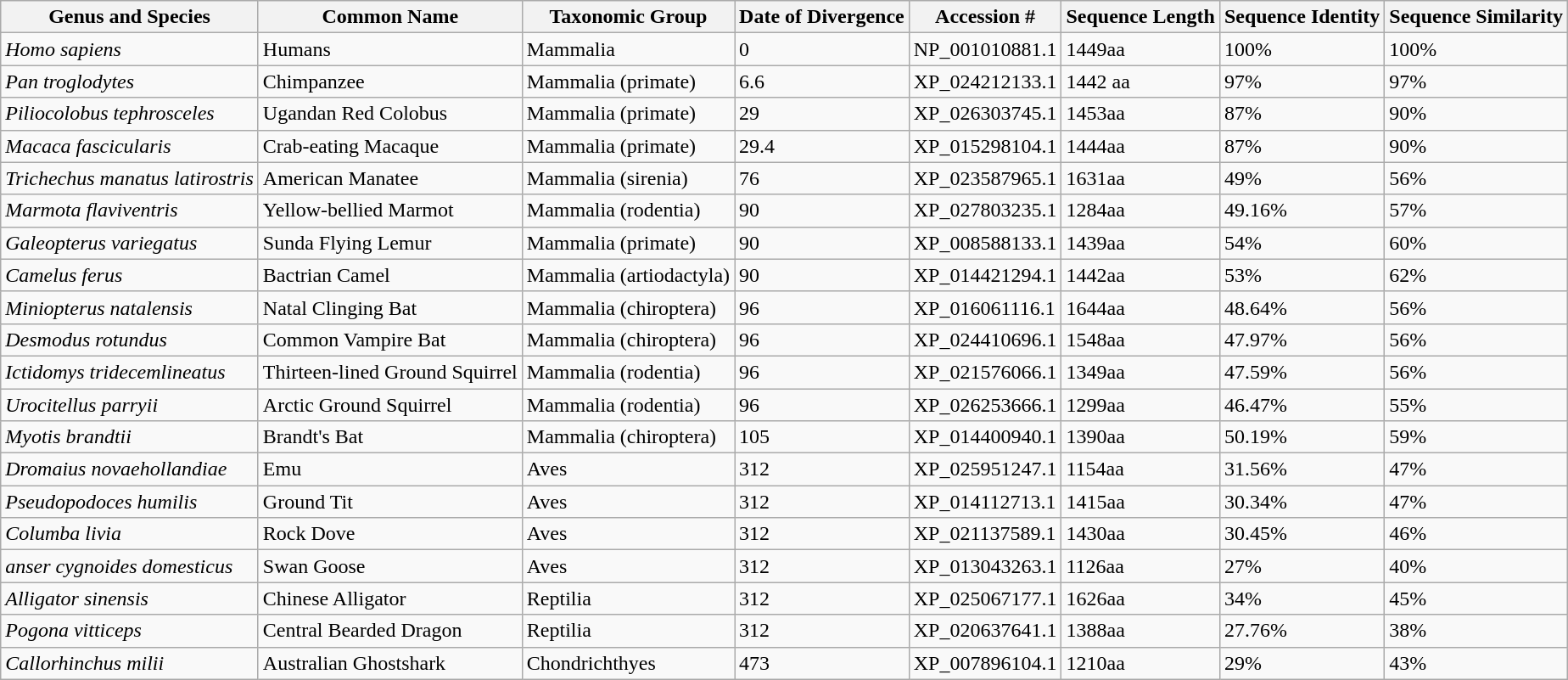<table class="wikitable">
<tr>
<th>Genus and Species</th>
<th>Common Name</th>
<th>Taxonomic Group</th>
<th>Date of Divergence</th>
<th>Accession #</th>
<th>Sequence Length</th>
<th>Sequence Identity</th>
<th>Sequence Similarity</th>
</tr>
<tr>
<td><em>Homo sapiens</em></td>
<td>Humans</td>
<td>Mammalia</td>
<td>0</td>
<td>NP_001010881.1</td>
<td>1449aa</td>
<td>100%</td>
<td>100%</td>
</tr>
<tr>
<td><em>Pan troglodytes</em></td>
<td>Chimpanzee</td>
<td>Mammalia (primate)</td>
<td>6.6</td>
<td>XP_024212133.1</td>
<td>1442 aa</td>
<td>97%</td>
<td>97%</td>
</tr>
<tr>
<td><em>Piliocolobus tephrosceles</em></td>
<td>Ugandan Red Colobus</td>
<td>Mammalia (primate)</td>
<td>29</td>
<td>XP_026303745.1</td>
<td>1453aa</td>
<td>87%</td>
<td>90%</td>
</tr>
<tr>
<td><em>Macaca fascicularis</em></td>
<td>Crab-eating Macaque</td>
<td>Mammalia (primate)</td>
<td>29.4</td>
<td>XP_015298104.1</td>
<td>1444aa</td>
<td>87%</td>
<td>90%</td>
</tr>
<tr>
<td><em>Trichechus manatus latirostris</em></td>
<td>American Manatee</td>
<td>Mammalia (sirenia)</td>
<td>76</td>
<td>XP_023587965.1</td>
<td>1631aa</td>
<td>49%</td>
<td>56%</td>
</tr>
<tr>
<td><em>Marmota flaviventris</em></td>
<td>Yellow-bellied Marmot</td>
<td>Mammalia (rodentia)</td>
<td>90</td>
<td>XP_027803235.1</td>
<td>1284aa</td>
<td>49.16%</td>
<td>57%</td>
</tr>
<tr>
<td><em>Galeopterus variegatus</em></td>
<td>Sunda Flying Lemur</td>
<td>Mammalia (primate)</td>
<td>90</td>
<td>XP_008588133.1</td>
<td>1439aa</td>
<td>54%</td>
<td>60%</td>
</tr>
<tr>
<td><em>Camelus ferus</em></td>
<td>Bactrian Camel</td>
<td>Mammalia (artiodactyla)</td>
<td>90</td>
<td>XP_014421294.1</td>
<td>1442aa</td>
<td>53%</td>
<td>62%</td>
</tr>
<tr>
<td><em>Miniopterus natalensis</em></td>
<td>Natal Clinging Bat</td>
<td>Mammalia (chiroptera)</td>
<td>96</td>
<td>XP_016061116.1</td>
<td>1644aa</td>
<td>48.64%</td>
<td>56%</td>
</tr>
<tr>
<td><em>Desmodus rotundus</em></td>
<td>Common Vampire Bat</td>
<td>Mammalia (chiroptera)</td>
<td>96</td>
<td>XP_024410696.1</td>
<td>1548aa</td>
<td>47.97%</td>
<td>56%</td>
</tr>
<tr>
<td><em>Ictidomys tridecemlineatus</em></td>
<td>Thirteen-lined Ground Squirrel</td>
<td>Mammalia (rodentia)</td>
<td>96</td>
<td>XP_021576066.1</td>
<td>1349aa</td>
<td>47.59%</td>
<td>56%</td>
</tr>
<tr>
<td><em>Urocitellus parryii</em></td>
<td>Arctic Ground Squirrel</td>
<td>Mammalia (rodentia)</td>
<td>96</td>
<td>XP_026253666.1</td>
<td>1299aa</td>
<td>46.47%</td>
<td>55%</td>
</tr>
<tr>
<td><em>Myotis brandtii</em></td>
<td>Brandt's Bat</td>
<td>Mammalia (chiroptera)</td>
<td>105</td>
<td>XP_014400940.1</td>
<td>1390aa</td>
<td>50.19%</td>
<td>59%</td>
</tr>
<tr>
<td><em>Dromaius novaehollandiae</em></td>
<td>Emu</td>
<td>Aves</td>
<td>312</td>
<td>XP_025951247.1</td>
<td>1154aa</td>
<td>31.56%</td>
<td>47%</td>
</tr>
<tr>
<td><em>Pseudopodoces humilis</em></td>
<td>Ground Tit</td>
<td>Aves</td>
<td>312</td>
<td>XP_014112713.1</td>
<td>1415aa</td>
<td>30.34%</td>
<td>47%</td>
</tr>
<tr>
<td><em>Columba livia</em></td>
<td>Rock Dove</td>
<td>Aves</td>
<td>312</td>
<td>XP_021137589.1</td>
<td>1430aa</td>
<td>30.45%</td>
<td>46%</td>
</tr>
<tr>
<td><em>anser cygnoides domesticus</em></td>
<td>Swan Goose</td>
<td>Aves</td>
<td>312</td>
<td>XP_013043263.1</td>
<td>1126aa</td>
<td>27%</td>
<td>40%</td>
</tr>
<tr>
<td><em>Alligator sinensis</em></td>
<td>Chinese Alligator</td>
<td>Reptilia</td>
<td>312</td>
<td>XP_025067177.1</td>
<td>1626aa</td>
<td>34%</td>
<td>45%</td>
</tr>
<tr>
<td><em>Pogona vitticeps</em></td>
<td>Central Bearded Dragon</td>
<td>Reptilia</td>
<td>312</td>
<td>XP_020637641.1</td>
<td>1388aa</td>
<td>27.76%</td>
<td>38%</td>
</tr>
<tr>
<td><em>Callorhinchus milii</em></td>
<td>Australian Ghostshark</td>
<td>Chondrichthyes</td>
<td>473</td>
<td>XP_007896104.1</td>
<td>1210aa</td>
<td>29%</td>
<td>43%</td>
</tr>
</table>
